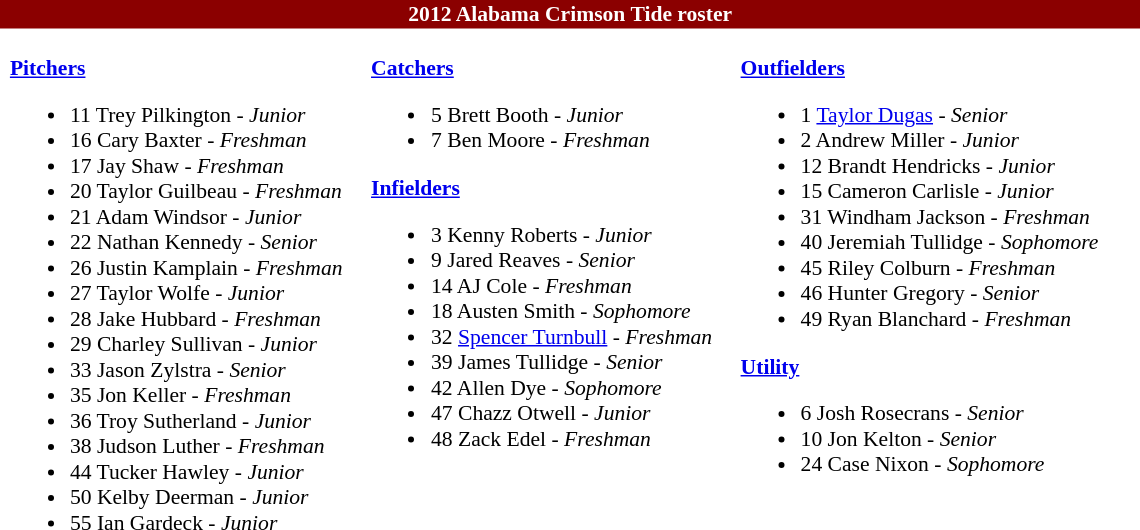<table class="toccolours" style="border-collapse:collapse; font-size:90%;">
<tr>
<th colspan="9" style="background-color: #8B0000; color: #FFFFFF;text-align:center;">2012 Alabama Crimson Tide roster</th>
</tr>
<tr>
</tr>
<tr>
<td width="03"> </td>
<td valign="top"><br><strong><a href='#'>Pitchers</a></strong><ul><li>11 Trey Pilkington - <em>Junior</em></li><li>16 Cary Baxter - <em> Freshman</em></li><li>17 Jay Shaw - <em> Freshman</em></li><li>20 Taylor Guilbeau - <em>Freshman</em></li><li>21 Adam Windsor - <em>Junior</em></li><li>22 Nathan Kennedy - <em>Senior</em></li><li>26 Justin Kamplain - <em>Freshman</em></li><li>27 Taylor Wolfe - <em>Junior</em></li><li>28 Jake Hubbard - <em>Freshman</em></li><li>29 Charley Sullivan - <em>Junior</em></li><li>33 Jason Zylstra - <em>Senior</em></li><li>35 Jon Keller - <em>Freshman</em></li><li>36 Troy Sutherland - <em>Junior</em></li><li>38 Judson Luther - <em> Freshman</em></li><li>44 Tucker Hawley - <em>Junior</em></li><li>50 Kelby Deerman - <em>Junior</em></li><li>55 Ian Gardeck - <em>Junior</em></li></ul></td>
<td width="15"> </td>
<td valign="top"><br><strong><a href='#'>Catchers</a></strong><ul><li>5 Brett Booth - <em>Junior</em></li><li>7 Ben Moore - <em>Freshman</em></li></ul><strong><a href='#'>Infielders</a></strong><ul><li>3 Kenny Roberts - <em>Junior</em></li><li>9 Jared Reaves - <em>Senior</em></li><li>14 AJ Cole - <em>Freshman</em></li><li>18 Austen Smith - <em>Sophomore</em></li><li>32 <a href='#'>Spencer Turnbull</a> - <em>Freshman</em></li><li>39 James Tullidge - <em>Senior</em></li><li>42 Allen Dye - <em>Sophomore</em></li><li>47 Chazz Otwell - <em>Junior</em></li><li>48 Zack Edel - <em>Freshman</em></li></ul></td>
<td width="15"> </td>
<td valign="top"><br><strong><a href='#'>Outfielders</a></strong><ul><li>1 <a href='#'>Taylor Dugas</a> - <em>Senior</em></li><li>2 Andrew Miller - <em>Junior</em></li><li>12 Brandt Hendricks - <em>Junior</em></li><li>15 Cameron Carlisle - <em>Junior</em></li><li>31 Windham Jackson - <em>Freshman</em></li><li>40 Jeremiah Tullidge - <em>Sophomore</em></li><li>45 Riley Colburn - <em>Freshman</em></li><li>46 Hunter Gregory - <em>Senior</em></li><li>49 Ryan Blanchard - <em>Freshman</em></li></ul><strong><a href='#'>Utility</a></strong><ul><li>6 Josh Rosecrans - <em>Senior</em></li><li>10 Jon Kelton  - <em>Senior</em></li><li>24 Case Nixon - <em>Sophomore</em></li></ul></td>
<td width="25"> </td>
</tr>
</table>
